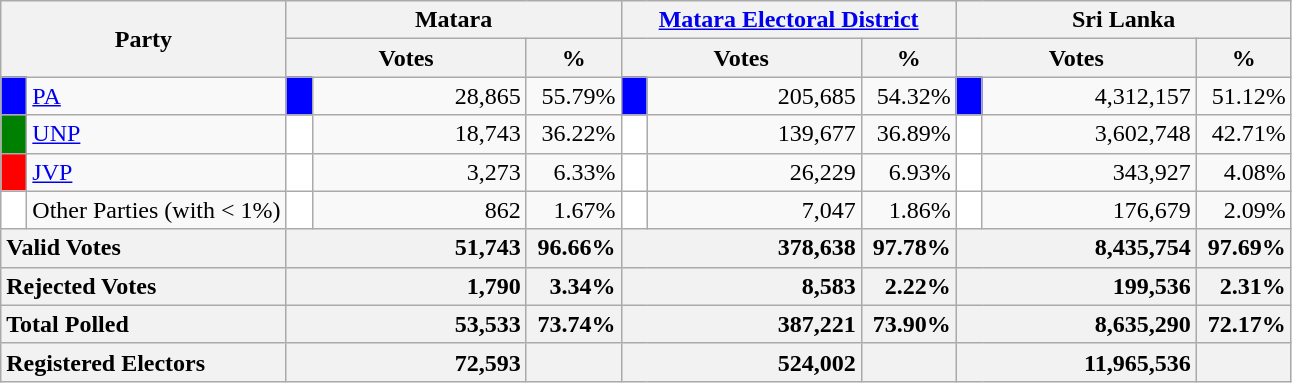<table class="wikitable">
<tr>
<th colspan="2" width="144px"rowspan="2">Party</th>
<th colspan="3" width="216px">Matara</th>
<th colspan="3" width="216px"><a href='#'>Matara Electoral District</a></th>
<th colspan="3" width="216px">Sri Lanka</th>
</tr>
<tr>
<th colspan="2" width="144px">Votes</th>
<th>%</th>
<th colspan="2" width="144px">Votes</th>
<th>%</th>
<th colspan="2" width="144px">Votes</th>
<th>%</th>
</tr>
<tr>
<td style="background-color:blue;" width="10px"></td>
<td style="text-align:left;"><a href='#'>PA</a></td>
<td style="background-color:blue;" width="10px"></td>
<td style="text-align:right;">28,865</td>
<td style="text-align:right;">55.79%</td>
<td style="background-color:blue;" width="10px"></td>
<td style="text-align:right;">205,685</td>
<td style="text-align:right;">54.32%</td>
<td style="background-color:blue;" width="10px"></td>
<td style="text-align:right;">4,312,157</td>
<td style="text-align:right;">51.12%</td>
</tr>
<tr>
<td style="background-color:green;" width="10px"></td>
<td style="text-align:left;"><a href='#'>UNP</a></td>
<td style="background-color:white;" width="10px"></td>
<td style="text-align:right;">18,743</td>
<td style="text-align:right;">36.22%</td>
<td style="background-color:white;" width="10px"></td>
<td style="text-align:right;">139,677</td>
<td style="text-align:right;">36.89%</td>
<td style="background-color:white;" width="10px"></td>
<td style="text-align:right;">3,602,748</td>
<td style="text-align:right;">42.71%</td>
</tr>
<tr>
<td style="background-color:red;" width="10px"></td>
<td style="text-align:left;"><a href='#'>JVP</a></td>
<td style="background-color:white;" width="10px"></td>
<td style="text-align:right;">3,273</td>
<td style="text-align:right;">6.33%</td>
<td style="background-color:white;" width="10px"></td>
<td style="text-align:right;">26,229</td>
<td style="text-align:right;">6.93%</td>
<td style="background-color:white;" width="10px"></td>
<td style="text-align:right;">343,927</td>
<td style="text-align:right;">4.08%</td>
</tr>
<tr>
<td style="background-color:white;" width="10px"></td>
<td style="text-align:left;">Other Parties (with < 1%)</td>
<td style="background-color:white;" width="10px"></td>
<td style="text-align:right;">862</td>
<td style="text-align:right;">1.67%</td>
<td style="background-color:white;" width="10px"></td>
<td style="text-align:right;">7,047</td>
<td style="text-align:right;">1.86%</td>
<td style="background-color:white;" width="10px"></td>
<td style="text-align:right;">176,679</td>
<td style="text-align:right;">2.09%</td>
</tr>
<tr>
<th colspan="2" width="144px"style="text-align:left;">Valid Votes</th>
<th style="text-align:right;"colspan="2" width="144px">51,743</th>
<th style="text-align:right;">96.66%</th>
<th style="text-align:right;"colspan="2" width="144px">378,638</th>
<th style="text-align:right;">97.78%</th>
<th style="text-align:right;"colspan="2" width="144px">8,435,754</th>
<th style="text-align:right;">97.69%</th>
</tr>
<tr>
<th colspan="2" width="144px"style="text-align:left;">Rejected Votes</th>
<th style="text-align:right;"colspan="2" width="144px">1,790</th>
<th style="text-align:right;">3.34%</th>
<th style="text-align:right;"colspan="2" width="144px">8,583</th>
<th style="text-align:right;">2.22%</th>
<th style="text-align:right;"colspan="2" width="144px">199,536</th>
<th style="text-align:right;">2.31%</th>
</tr>
<tr>
<th colspan="2" width="144px"style="text-align:left;">Total Polled</th>
<th style="text-align:right;"colspan="2" width="144px">53,533</th>
<th style="text-align:right;">73.74%</th>
<th style="text-align:right;"colspan="2" width="144px">387,221</th>
<th style="text-align:right;">73.90%</th>
<th style="text-align:right;"colspan="2" width="144px">8,635,290</th>
<th style="text-align:right;">72.17%</th>
</tr>
<tr>
<th colspan="2" width="144px"style="text-align:left;">Registered Electors</th>
<th style="text-align:right;"colspan="2" width="144px">72,593</th>
<th></th>
<th style="text-align:right;"colspan="2" width="144px">524,002</th>
<th></th>
<th style="text-align:right;"colspan="2" width="144px">11,965,536</th>
<th></th>
</tr>
</table>
